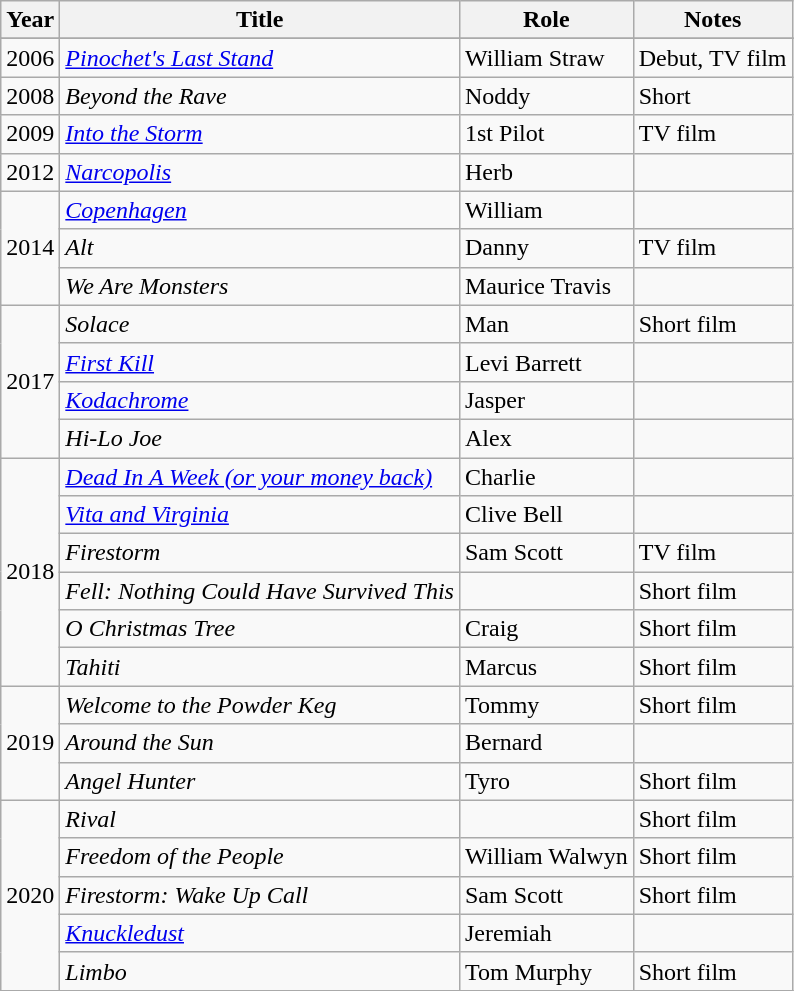<table class="wikitable plainrowheaders sortable">
<tr>
<th scope="col">Year</th>
<th scope="col">Title</th>
<th scope="col">Role</th>
<th scope="col" class="unsortable">Notes</th>
</tr>
<tr>
</tr>
<tr>
<td>2006</td>
<td><em><a href='#'>Pinochet's Last Stand</a></em></td>
<td>William Straw</td>
<td>Debut, TV film</td>
</tr>
<tr>
<td>2008</td>
<td><em>Beyond the Rave</em></td>
<td>Noddy</td>
<td>Short</td>
</tr>
<tr>
<td>2009</td>
<td><em><a href='#'>Into the Storm</a></em></td>
<td>1st Pilot</td>
<td>TV film</td>
</tr>
<tr>
<td>2012</td>
<td><em><a href='#'>Narcopolis</a></em></td>
<td>Herb</td>
<td></td>
</tr>
<tr>
<td rowspan="3">2014</td>
<td><em><a href='#'>Copenhagen</a></em></td>
<td>William</td>
<td></td>
</tr>
<tr>
<td><em>Alt</em></td>
<td>Danny</td>
<td>TV film</td>
</tr>
<tr>
<td><em>We Are Monsters</em></td>
<td>Maurice Travis</td>
<td></td>
</tr>
<tr>
<td rowspan="4">2017</td>
<td><em>Solace</em></td>
<td>Man</td>
<td>Short film</td>
</tr>
<tr>
<td><em><a href='#'>First Kill</a></em></td>
<td>Levi Barrett</td>
<td></td>
</tr>
<tr>
<td><em><a href='#'>Kodachrome</a></em></td>
<td>Jasper</td>
<td></td>
</tr>
<tr>
<td><em>Hi-Lo Joe</em></td>
<td>Alex</td>
<td></td>
</tr>
<tr>
<td rowspan="6">2018</td>
<td><em><a href='#'>Dead In A Week (or your money back)</a></em></td>
<td>Charlie</td>
<td></td>
</tr>
<tr>
<td><em><a href='#'>Vita and Virginia</a></em></td>
<td>Clive Bell</td>
<td></td>
</tr>
<tr>
<td><em>Firestorm</em></td>
<td>Sam Scott</td>
<td>TV film</td>
</tr>
<tr>
<td><em>Fell: Nothing Could Have Survived This</em></td>
<td></td>
<td>Short film</td>
</tr>
<tr>
<td><em>O Christmas Tree</em></td>
<td>Craig</td>
<td>Short film</td>
</tr>
<tr>
<td><em>Tahiti</em></td>
<td>Marcus</td>
<td>Short film</td>
</tr>
<tr>
<td rowspan="3">2019</td>
<td><em>Welcome to the Powder Keg</em></td>
<td>Tommy</td>
<td>Short film</td>
</tr>
<tr>
<td><em>Around the Sun</em></td>
<td>Bernard</td>
<td></td>
</tr>
<tr>
<td><em>Angel Hunter</em></td>
<td>Tyro</td>
<td>Short film</td>
</tr>
<tr>
<td rowspan="5">2020</td>
<td><em>Rival</em></td>
<td></td>
<td>Short film</td>
</tr>
<tr>
<td><em>Freedom of the People</em></td>
<td>William Walwyn</td>
<td>Short film</td>
</tr>
<tr>
<td><em>Firestorm: Wake Up Call</em></td>
<td>Sam Scott</td>
<td>Short film</td>
</tr>
<tr>
<td><em><a href='#'>Knuckledust</a></em></td>
<td>Jeremiah</td>
<td></td>
</tr>
<tr>
<td><em>Limbo</em></td>
<td>Tom Murphy</td>
<td>Short film</td>
</tr>
<tr>
</tr>
</table>
